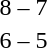<table style="text-align:center">
<tr>
<th width=200></th>
<th width=100></th>
<th width=200></th>
</tr>
<tr>
<td align=right><strong></strong></td>
<td>8 – 7</td>
<td align=left></td>
</tr>
<tr>
<td align=right><strong></strong></td>
<td>6 – 5</td>
<td align=left></td>
</tr>
</table>
